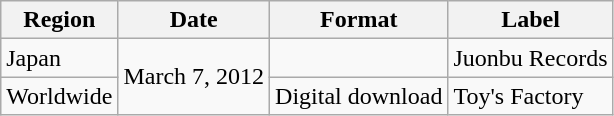<table class="wikitable plainrowheaders">
<tr>
<th scope="col">Region</th>
<th scope="col">Date</th>
<th scope="col">Format</th>
<th scope="col">Label</th>
</tr>
<tr>
<td scope="row">Japan</td>
<td rowspan="2">March 7, 2012</td>
<td></td>
<td>Juonbu Records</td>
</tr>
<tr>
<td scope="row">Worldwide</td>
<td>Digital download</td>
<td>Toy's Factory</td>
</tr>
</table>
